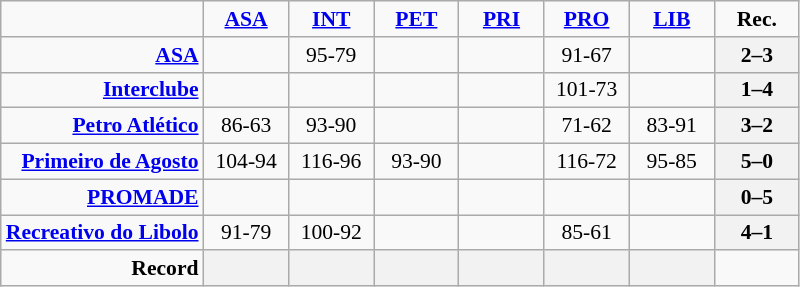<table style="font-size: 90%; text-align: center" class="wikitable">
<tr>
<td></td>
<td width=50><strong><a href='#'>ASA</a></strong></td>
<td width=50><strong><a href='#'>INT</a></strong></td>
<td width=50><strong><a href='#'>PET</a></strong></td>
<td width=50><strong><a href='#'>PRI</a></strong></td>
<td width=50><strong><a href='#'>PRO</a></strong></td>
<td width=50><strong><a href='#'>LIB</a></strong></td>
<td width=50><strong>Rec.</strong></td>
</tr>
<tr>
<td align=right><strong><a href='#'>ASA</a></strong></td>
<td></td>
<td>95-79</td>
<td></td>
<td></td>
<td>91-67</td>
<td></td>
<th>2–3</th>
</tr>
<tr>
<td align=right><strong><a href='#'>Interclube</a></strong></td>
<td></td>
<td></td>
<td></td>
<td></td>
<td>101-73</td>
<td></td>
<th>1–4</th>
</tr>
<tr>
<td align=right><strong><a href='#'>Petro Atlético</a></strong></td>
<td>86-63</td>
<td>93-90</td>
<td></td>
<td></td>
<td>71-62</td>
<td>83-91</td>
<th>3–2</th>
</tr>
<tr>
<td align=right><strong><a href='#'>Primeiro de Agosto</a></strong></td>
<td>104-94</td>
<td>116-96</td>
<td>93-90</td>
<td></td>
<td>116-72</td>
<td>95-85</td>
<th>5–0</th>
</tr>
<tr>
<td align=right><strong><a href='#'>PROMADE</a></strong></td>
<td></td>
<td></td>
<td></td>
<td></td>
<td></td>
<td></td>
<th>0–5</th>
</tr>
<tr>
<td align=right><strong><a href='#'>Recreativo do Libolo</a></strong></td>
<td>91-79</td>
<td>100-92</td>
<td></td>
<td></td>
<td>85-61</td>
<td></td>
<th>4–1</th>
</tr>
<tr>
<td align=right><strong>Record</strong></td>
<th></th>
<th></th>
<th></th>
<th></th>
<th></th>
<th></th>
<td></td>
</tr>
</table>
